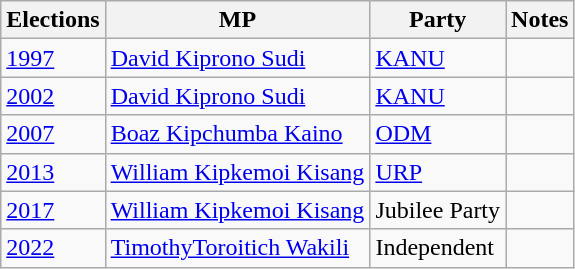<table class="wikitable">
<tr>
<th>Elections</th>
<th>MP </th>
<th>Party</th>
<th>Notes</th>
</tr>
<tr>
<td><a href='#'>1997</a></td>
<td><a href='#'>David Kiprono  Sudi</a></td>
<td><a href='#'>KANU</a></td>
<td></td>
</tr>
<tr>
<td><a href='#'>2002</a></td>
<td><a href='#'>David Kiprono  Sudi</a></td>
<td><a href='#'>KANU</a></td>
<td></td>
</tr>
<tr>
<td><a href='#'>2007</a></td>
<td><a href='#'>Boaz Kipchumba Kaino</a></td>
<td><a href='#'>ODM</a></td>
<td></td>
</tr>
<tr>
<td><a href='#'>2013</a></td>
<td><a href='#'>William Kipkemoi Kisang</a></td>
<td><a href='#'>URP</a></td>
<td></td>
</tr>
<tr>
<td><a href='#'>2017</a></td>
<td><a href='#'>William Kipkemoi Kisang</a></td>
<td>Jubilee Party</td>
<td></td>
</tr>
<tr>
<td><a href='#'>2022</a></td>
<td><a href='#'>TimothyToroitich Wakili</a></td>
<td>Independent</td>
<td></td>
</tr>
</table>
